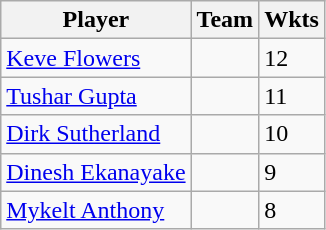<table class="wikitable">
<tr>
<th>Player</th>
<th>Team</th>
<th>Wkts</th>
</tr>
<tr>
<td><a href='#'>Keve Flowers</a></td>
<td></td>
<td>12</td>
</tr>
<tr>
<td><a href='#'>Tushar Gupta</a></td>
<td></td>
<td>11</td>
</tr>
<tr>
<td><a href='#'>Dirk Sutherland</a></td>
<td></td>
<td>10</td>
</tr>
<tr>
<td><a href='#'>Dinesh Ekanayake</a></td>
<td></td>
<td>9</td>
</tr>
<tr>
<td><a href='#'>Mykelt Anthony</a></td>
<td></td>
<td>8</td>
</tr>
</table>
